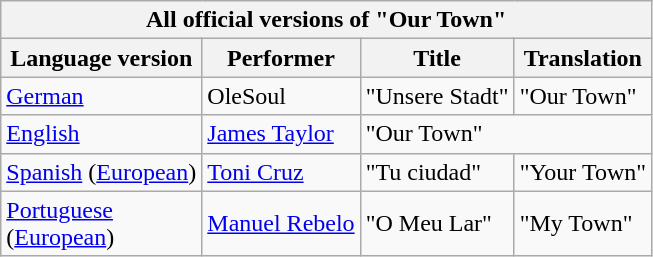<table class="wikitable sortable collapsible">
<tr>
<th colspan="4">All official versions of "Our Town"</th>
</tr>
<tr>
<th>Language version</th>
<th>Performer</th>
<th>Title</th>
<th>Translation</th>
</tr>
<tr>
<td><a href='#'>German</a></td>
<td>OleSoul</td>
<td>"Unsere Stadt"</td>
<td>"Our Town"</td>
</tr>
<tr>
<td><a href='#'>English</a></td>
<td><a href='#'>James Taylor</a></td>
<td colspan="2">"Our Town"</td>
</tr>
<tr>
<td><a href='#'>Spanish</a> (<a href='#'>European</a>)</td>
<td><a href='#'>Toni Cruz</a></td>
<td>"Tu ciudad"</td>
<td>"Your Town"</td>
</tr>
<tr>
<td><a href='#'>Portuguese</a><br>(<a href='#'>European</a>)</td>
<td><a href='#'>Manuel Rebelo</a></td>
<td>"O Meu Lar"</td>
<td>"My Town"</td>
</tr>
</table>
